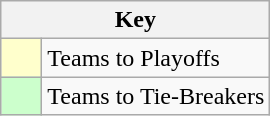<table class="wikitable" style="text-align: center;">
<tr>
<th colspan=2>Key</th>
</tr>
<tr>
<td style="background:#ffffcc; width:20px;"></td>
<td align=left>Teams to Playoffs</td>
</tr>
<tr>
<td style="background:#ccffcc; width:20px;"></td>
<td align=left>Teams to Tie-Breakers</td>
</tr>
</table>
